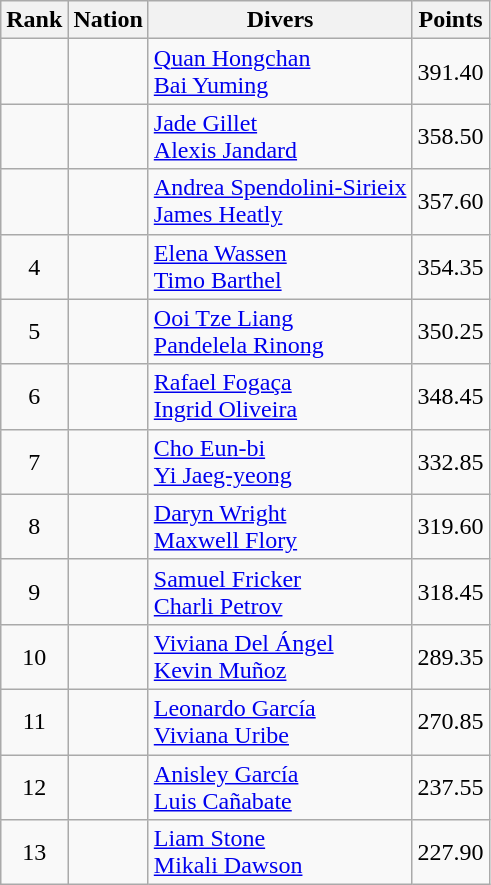<table class="wikitable sortable" style="text-align:center">
<tr>
<th>Rank</th>
<th>Nation</th>
<th>Divers</th>
<th>Points</th>
</tr>
<tr>
<td></td>
<td align=left></td>
<td align=left><a href='#'>Quan Hongchan</a><br><a href='#'>Bai Yuming</a></td>
<td>391.40</td>
</tr>
<tr>
<td></td>
<td align=left></td>
<td align=left><a href='#'>Jade Gillet</a><br><a href='#'>Alexis Jandard</a></td>
<td>358.50</td>
</tr>
<tr>
<td></td>
<td align=left></td>
<td align=left><a href='#'>Andrea Spendolini-Sirieix</a><br><a href='#'>James Heatly</a></td>
<td>357.60</td>
</tr>
<tr>
<td>4</td>
<td align=left></td>
<td align=left><a href='#'>Elena Wassen</a><br><a href='#'>Timo Barthel</a></td>
<td>354.35</td>
</tr>
<tr>
<td>5</td>
<td align=left></td>
<td align=left><a href='#'>Ooi Tze Liang</a><br><a href='#'>Pandelela Rinong</a></td>
<td>350.25</td>
</tr>
<tr>
<td>6</td>
<td align=left></td>
<td align=left><a href='#'>Rafael Fogaça</a><br><a href='#'>Ingrid Oliveira</a></td>
<td>348.45</td>
</tr>
<tr>
<td>7</td>
<td align=left></td>
<td align=left><a href='#'>Cho Eun-bi</a><br><a href='#'>Yi Jaeg-yeong</a></td>
<td>332.85</td>
</tr>
<tr>
<td>8</td>
<td align=left></td>
<td align=left><a href='#'>Daryn Wright</a><br><a href='#'>Maxwell Flory</a></td>
<td>319.60</td>
</tr>
<tr>
<td>9</td>
<td align=left></td>
<td align=left><a href='#'>Samuel Fricker</a><br><a href='#'>Charli Petrov</a></td>
<td>318.45</td>
</tr>
<tr>
<td>10</td>
<td align=left></td>
<td align=left><a href='#'>Viviana Del Ángel</a><br><a href='#'>Kevin Muñoz</a></td>
<td>289.35</td>
</tr>
<tr>
<td>11</td>
<td align=left></td>
<td align=left><a href='#'>Leonardo García</a><br><a href='#'>Viviana Uribe</a></td>
<td>270.85</td>
</tr>
<tr>
<td>12</td>
<td align=left></td>
<td align=left><a href='#'>Anisley García</a><br><a href='#'>Luis Cañabate</a></td>
<td>237.55</td>
</tr>
<tr>
<td>13</td>
<td align=left></td>
<td align=left><a href='#'>Liam Stone</a><br><a href='#'>Mikali Dawson</a></td>
<td>227.90</td>
</tr>
</table>
